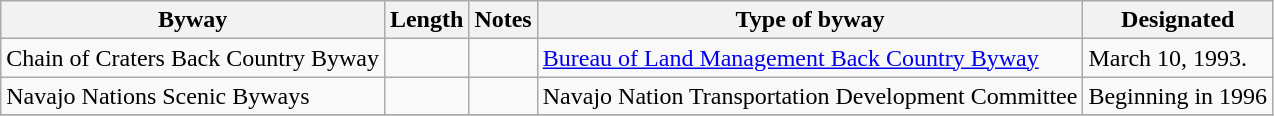<table class="wikitable sortable">
<tr>
<th>Byway</th>
<th>Length</th>
<th>Notes</th>
<th>Type of byway</th>
<th>Designated</th>
</tr>
<tr>
<td>Chain of Craters Back Country Byway</td>
<td></td>
<td></td>
<td><a href='#'>Bureau of Land Management Back Country Byway</a></td>
<td>March 10, 1993.</td>
</tr>
<tr>
<td>Navajo Nations Scenic Byways</td>
<td></td>
<td></td>
<td>Navajo Nation Transportation Development Committee</td>
<td>Beginning in 1996</td>
</tr>
<tr>
</tr>
</table>
